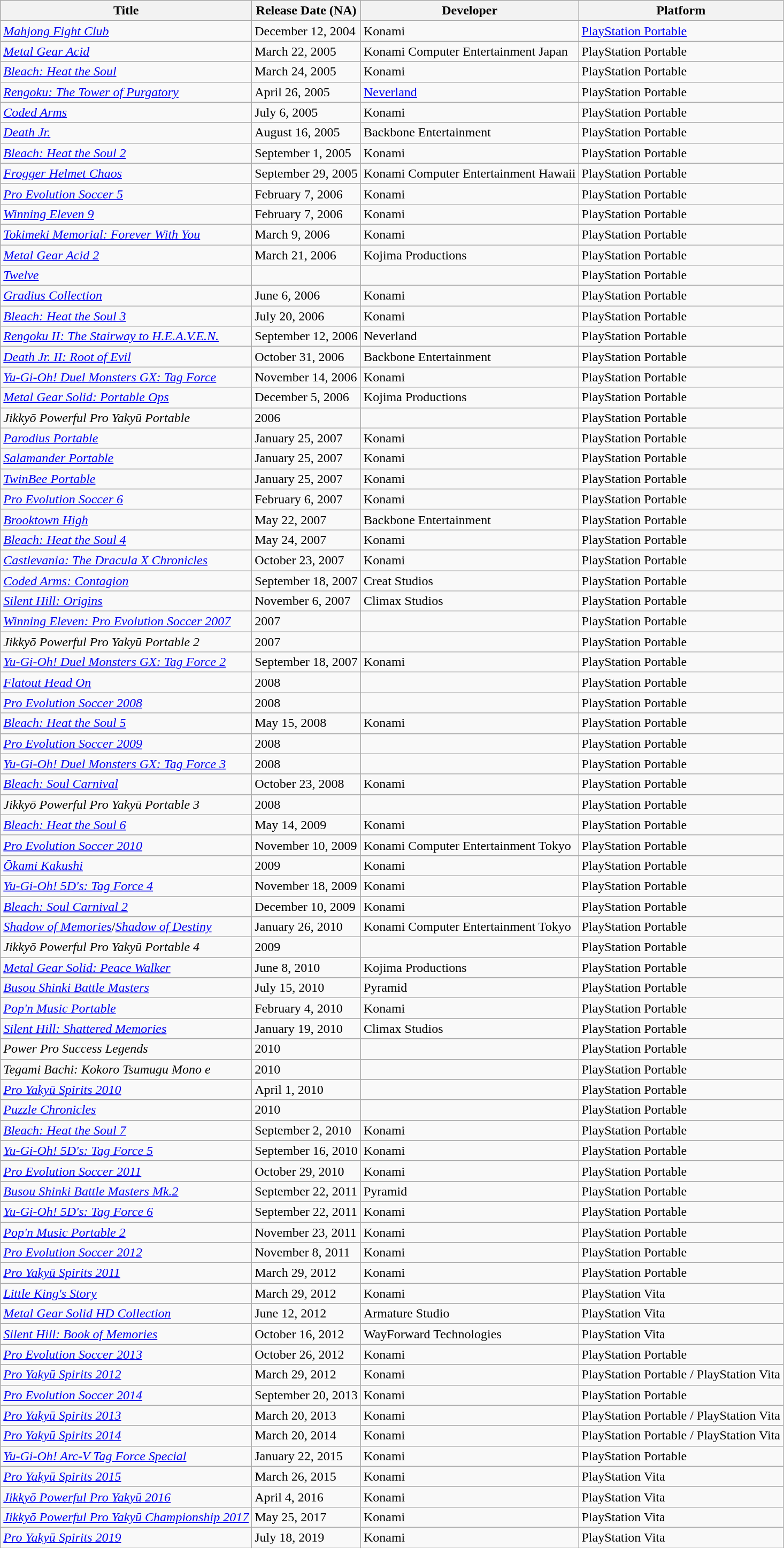<table class="wikitable">
<tr>
<th>Title</th>
<th>Release Date (NA)</th>
<th>Developer</th>
<th>Platform</th>
</tr>
<tr>
<td><em><a href='#'>Mahjong Fight Club</a></em></td>
<td>December 12, 2004</td>
<td>Konami</td>
<td><a href='#'>PlayStation Portable</a></td>
</tr>
<tr>
<td><em><a href='#'>Metal Gear Acid</a></em></td>
<td>March 22, 2005</td>
<td>Konami Computer Entertainment Japan</td>
<td>PlayStation Portable</td>
</tr>
<tr>
<td><em><a href='#'>Bleach: Heat the Soul</a></em></td>
<td>March 24, 2005</td>
<td>Konami</td>
<td>PlayStation Portable</td>
</tr>
<tr>
<td><em><a href='#'>Rengoku: The Tower of Purgatory</a></em></td>
<td>April 26, 2005</td>
<td><a href='#'>Neverland</a></td>
<td>PlayStation Portable</td>
</tr>
<tr>
<td><em><a href='#'>Coded Arms</a></em></td>
<td>July 6, 2005</td>
<td>Konami</td>
<td>PlayStation Portable</td>
</tr>
<tr>
<td><em><a href='#'>Death Jr.</a></em></td>
<td>August 16, 2005</td>
<td>Backbone Entertainment</td>
<td>PlayStation Portable</td>
</tr>
<tr>
<td><em><a href='#'>Bleach: Heat the Soul 2</a></em></td>
<td>September 1, 2005</td>
<td>Konami</td>
<td>PlayStation Portable</td>
</tr>
<tr>
<td><em><a href='#'>Frogger Helmet Chaos</a></em></td>
<td>September 29, 2005</td>
<td>Konami Computer Entertainment Hawaii</td>
<td>PlayStation Portable</td>
</tr>
<tr>
<td><em><a href='#'>Pro Evolution Soccer 5</a></em></td>
<td>February 7, 2006</td>
<td>Konami</td>
<td>PlayStation Portable</td>
</tr>
<tr>
<td><em><a href='#'>Winning Eleven 9</a></em></td>
<td>February 7, 2006</td>
<td>Konami</td>
<td>PlayStation Portable</td>
</tr>
<tr>
<td><em><a href='#'>Tokimeki Memorial: Forever With You</a></em></td>
<td>March 9, 2006</td>
<td>Konami</td>
<td>PlayStation Portable</td>
</tr>
<tr>
<td><em><a href='#'>Metal Gear Acid 2</a></em></td>
<td>March 21, 2006</td>
<td>Kojima Productions</td>
<td>PlayStation Portable</td>
</tr>
<tr>
<td><em><a href='#'>Twelve</a></em></td>
<td></td>
<td></td>
<td>PlayStation Portable</td>
</tr>
<tr>
<td><em><a href='#'>Gradius Collection</a></em></td>
<td>June 6, 2006</td>
<td>Konami</td>
<td>PlayStation Portable</td>
</tr>
<tr>
<td><em><a href='#'>Bleach: Heat the Soul 3</a></em></td>
<td>July 20, 2006</td>
<td>Konami</td>
<td>PlayStation Portable</td>
</tr>
<tr>
<td><em><a href='#'>Rengoku II: The Stairway to H.E.A.V.E.N.</a></em></td>
<td>September 12, 2006</td>
<td>Neverland</td>
<td>PlayStation Portable</td>
</tr>
<tr>
<td><em><a href='#'>Death Jr. II: Root of Evil</a></em></td>
<td>October 31, 2006</td>
<td>Backbone Entertainment</td>
<td>PlayStation Portable</td>
</tr>
<tr>
<td><em><a href='#'>Yu-Gi-Oh! Duel Monsters GX: Tag Force</a></em></td>
<td>November 14, 2006</td>
<td>Konami</td>
<td>PlayStation Portable</td>
</tr>
<tr>
<td><em><a href='#'>Metal Gear Solid: Portable Ops</a></em></td>
<td>December 5, 2006</td>
<td>Kojima Productions</td>
<td>PlayStation Portable</td>
</tr>
<tr>
<td><em>Jikkyō Powerful Pro Yakyū Portable</em></td>
<td>2006</td>
<td></td>
<td>PlayStation Portable</td>
</tr>
<tr>
<td><em><a href='#'>Parodius Portable</a></em></td>
<td>January 25, 2007</td>
<td>Konami</td>
<td>PlayStation Portable</td>
</tr>
<tr>
<td><em><a href='#'>Salamander Portable</a></em></td>
<td>January 25, 2007</td>
<td>Konami</td>
<td>PlayStation Portable</td>
</tr>
<tr>
<td><em><a href='#'>TwinBee Portable</a></em></td>
<td>January 25, 2007</td>
<td>Konami</td>
<td>PlayStation Portable</td>
</tr>
<tr>
<td><em><a href='#'>Pro Evolution Soccer 6</a></em></td>
<td>February 6, 2007</td>
<td>Konami</td>
<td>PlayStation Portable</td>
</tr>
<tr>
<td><em><a href='#'>Brooktown High</a></em></td>
<td>May 22, 2007</td>
<td>Backbone Entertainment</td>
<td>PlayStation Portable</td>
</tr>
<tr>
<td><em><a href='#'>Bleach: Heat the Soul 4</a></em></td>
<td>May 24, 2007</td>
<td>Konami</td>
<td>PlayStation Portable</td>
</tr>
<tr>
<td><em><a href='#'>Castlevania: The Dracula X Chronicles</a></em></td>
<td>October 23, 2007</td>
<td>Konami</td>
<td>PlayStation Portable</td>
</tr>
<tr>
<td><em><a href='#'>Coded Arms: Contagion</a></em></td>
<td>September 18, 2007</td>
<td>Creat Studios</td>
<td>PlayStation Portable</td>
</tr>
<tr>
<td><em><a href='#'>Silent Hill: Origins</a></em></td>
<td>November 6, 2007</td>
<td>Climax Studios</td>
<td>PlayStation Portable</td>
</tr>
<tr>
<td><em><a href='#'>Winning Eleven: Pro Evolution Soccer 2007</a></em></td>
<td>2007</td>
<td></td>
<td>PlayStation Portable</td>
</tr>
<tr>
<td><em>Jikkyō Powerful Pro Yakyū Portable 2</em></td>
<td>2007</td>
<td></td>
<td>PlayStation Portable</td>
</tr>
<tr>
<td><em><a href='#'>Yu-Gi-Oh! Duel Monsters GX: Tag Force 2</a></em></td>
<td>September 18, 2007</td>
<td>Konami</td>
<td>PlayStation Portable</td>
</tr>
<tr>
<td><em><a href='#'>Flatout Head On</a></em></td>
<td>2008</td>
<td></td>
<td>PlayStation Portable</td>
</tr>
<tr>
<td><em><a href='#'>Pro Evolution Soccer 2008</a></em></td>
<td>2008</td>
<td></td>
<td>PlayStation Portable</td>
</tr>
<tr>
<td><em><a href='#'>Bleach: Heat the Soul 5</a></em></td>
<td>May 15, 2008</td>
<td>Konami</td>
<td>PlayStation Portable</td>
</tr>
<tr>
<td><em><a href='#'>Pro Evolution Soccer 2009</a></em></td>
<td>2008</td>
<td></td>
<td>PlayStation Portable</td>
</tr>
<tr>
<td><em><a href='#'>Yu-Gi-Oh! Duel Monsters GX: Tag Force 3</a></em></td>
<td>2008</td>
<td></td>
<td>PlayStation Portable</td>
</tr>
<tr>
<td><em><a href='#'>Bleach: Soul Carnival</a></em></td>
<td>October 23, 2008</td>
<td>Konami</td>
<td>PlayStation Portable</td>
</tr>
<tr>
<td><em>Jikkyō Powerful Pro Yakyū Portable 3</em></td>
<td>2008</td>
<td></td>
<td>PlayStation Portable</td>
</tr>
<tr>
<td><em><a href='#'>Bleach: Heat the Soul 6</a></em></td>
<td>May 14, 2009</td>
<td>Konami</td>
<td>PlayStation Portable</td>
</tr>
<tr>
<td><em><a href='#'>Pro Evolution Soccer 2010</a></em></td>
<td>November 10, 2009</td>
<td>Konami Computer Entertainment Tokyo</td>
<td>PlayStation Portable</td>
</tr>
<tr>
<td><em><a href='#'>Ōkami Kakushi</a></em></td>
<td>2009</td>
<td>Konami</td>
<td>PlayStation Portable</td>
</tr>
<tr>
<td><em><a href='#'>Yu-Gi-Oh! 5D's: Tag Force 4</a></em></td>
<td>November 18, 2009</td>
<td>Konami</td>
<td>PlayStation Portable</td>
</tr>
<tr>
<td><em><a href='#'>Bleach: Soul Carnival 2</a></em></td>
<td>December 10, 2009</td>
<td>Konami</td>
<td>PlayStation Portable</td>
</tr>
<tr>
<td><em><a href='#'>Shadow of Memories</a></em>/<em><a href='#'>Shadow of Destiny</a></em></td>
<td>January 26, 2010</td>
<td>Konami Computer Entertainment Tokyo</td>
<td>PlayStation Portable</td>
</tr>
<tr>
<td><em>Jikkyō Powerful Pro Yakyū Portable 4</em></td>
<td>2009</td>
<td></td>
<td>PlayStation Portable</td>
</tr>
<tr>
<td><em><a href='#'>Metal Gear Solid: Peace Walker</a></em></td>
<td>June 8, 2010</td>
<td>Kojima Productions</td>
<td>PlayStation Portable</td>
</tr>
<tr>
<td><em><a href='#'>Busou Shinki Battle Masters</a></em></td>
<td>July 15, 2010</td>
<td>Pyramid</td>
<td>PlayStation Portable</td>
</tr>
<tr>
<td><em><a href='#'>Pop'n Music Portable</a></em></td>
<td>February 4, 2010</td>
<td>Konami</td>
<td>PlayStation Portable</td>
</tr>
<tr>
<td><em><a href='#'>Silent Hill: Shattered Memories</a></em></td>
<td>January 19, 2010</td>
<td>Climax Studios</td>
<td>PlayStation Portable</td>
</tr>
<tr>
<td><em>Power Pro Success Legends</em></td>
<td>2010</td>
<td></td>
<td>PlayStation Portable</td>
</tr>
<tr>
<td><em>Tegami Bachi: Kokoro Tsumugu Mono e</em></td>
<td>2010</td>
<td></td>
<td>PlayStation Portable</td>
</tr>
<tr>
<td><em><a href='#'>Pro Yakyū Spirits 2010</a></em></td>
<td>April 1, 2010</td>
<td></td>
<td>PlayStation Portable</td>
</tr>
<tr>
<td><em><a href='#'>Puzzle Chronicles</a></em></td>
<td>2010</td>
<td></td>
<td>PlayStation Portable</td>
</tr>
<tr>
<td><em><a href='#'>Bleach: Heat the Soul 7</a></em></td>
<td>September 2, 2010</td>
<td>Konami</td>
<td>PlayStation Portable</td>
</tr>
<tr>
<td><em><a href='#'>Yu-Gi-Oh! 5D's: Tag Force 5</a></em></td>
<td>September 16, 2010</td>
<td>Konami</td>
<td>PlayStation Portable</td>
</tr>
<tr>
<td><em><a href='#'>Pro Evolution Soccer 2011</a></em></td>
<td>October 29, 2010</td>
<td>Konami</td>
<td>PlayStation Portable</td>
</tr>
<tr>
<td><em><a href='#'>Busou Shinki Battle Masters Mk.2</a></em></td>
<td>September 22, 2011</td>
<td>Pyramid</td>
<td>PlayStation Portable</td>
</tr>
<tr>
<td><em><a href='#'>Yu-Gi-Oh! 5D's: Tag Force 6</a></em></td>
<td>September 22, 2011</td>
<td>Konami</td>
<td>PlayStation Portable</td>
</tr>
<tr>
<td><em><a href='#'>Pop'n Music Portable 2</a></em></td>
<td>November 23, 2011</td>
<td>Konami</td>
<td>PlayStation Portable</td>
</tr>
<tr>
<td><em><a href='#'>Pro Evolution Soccer 2012</a></em></td>
<td>November 8, 2011</td>
<td>Konami</td>
<td>PlayStation Portable</td>
</tr>
<tr>
<td><em><a href='#'>Pro Yakyū Spirits 2011</a></em></td>
<td>March 29, 2012</td>
<td>Konami</td>
<td>PlayStation Portable</td>
</tr>
<tr>
<td><em><a href='#'>Little King's Story</a></em></td>
<td>March 29, 2012</td>
<td>Konami</td>
<td>PlayStation Vita</td>
</tr>
<tr>
<td><em><a href='#'>Metal Gear Solid HD Collection</a></em></td>
<td>June 12, 2012</td>
<td>Armature Studio</td>
<td>PlayStation Vita</td>
</tr>
<tr>
<td><em><a href='#'>Silent Hill: Book of Memories</a></em></td>
<td>October 16, 2012</td>
<td>WayForward Technologies</td>
<td>PlayStation Vita</td>
</tr>
<tr>
<td><em><a href='#'>Pro Evolution Soccer 2013</a></em></td>
<td>October 26, 2012</td>
<td>Konami</td>
<td>PlayStation Portable</td>
</tr>
<tr>
<td><em><a href='#'>Pro Yakyū Spirits 2012</a></em></td>
<td>March 29, 2012</td>
<td>Konami</td>
<td>PlayStation Portable / PlayStation Vita</td>
</tr>
<tr>
<td><em><a href='#'>Pro Evolution Soccer 2014</a></em></td>
<td>September 20, 2013</td>
<td>Konami</td>
<td>PlayStation Portable</td>
</tr>
<tr>
<td><em><a href='#'>Pro Yakyū Spirits 2013</a></em></td>
<td>March 20, 2013</td>
<td>Konami</td>
<td>PlayStation Portable / PlayStation Vita</td>
</tr>
<tr>
<td><em><a href='#'>Pro Yakyū Spirits 2014</a></em></td>
<td>March 20, 2014</td>
<td>Konami</td>
<td>PlayStation Portable / PlayStation Vita</td>
</tr>
<tr>
<td><em><a href='#'>Yu-Gi-Oh! Arc-V Tag Force Special</a></em></td>
<td>January 22, 2015</td>
<td>Konami</td>
<td>PlayStation Portable</td>
</tr>
<tr>
<td><em><a href='#'>Pro Yakyū Spirits 2015</a></em></td>
<td>March 26, 2015</td>
<td>Konami</td>
<td>PlayStation Vita</td>
</tr>
<tr>
<td><em><a href='#'>Jikkyō Powerful Pro Yakyū 2016</a></em></td>
<td>April 4, 2016</td>
<td>Konami</td>
<td>PlayStation Vita</td>
</tr>
<tr>
<td><em><a href='#'>Jikkyō Powerful Pro Yakyū Championship 2017</a></em></td>
<td>May 25, 2017</td>
<td>Konami</td>
<td>PlayStation Vita</td>
</tr>
<tr>
<td><em><a href='#'>Pro Yakyū Spirits 2019</a></em></td>
<td>July 18, 2019</td>
<td>Konami</td>
<td>PlayStation Vita</td>
</tr>
</table>
